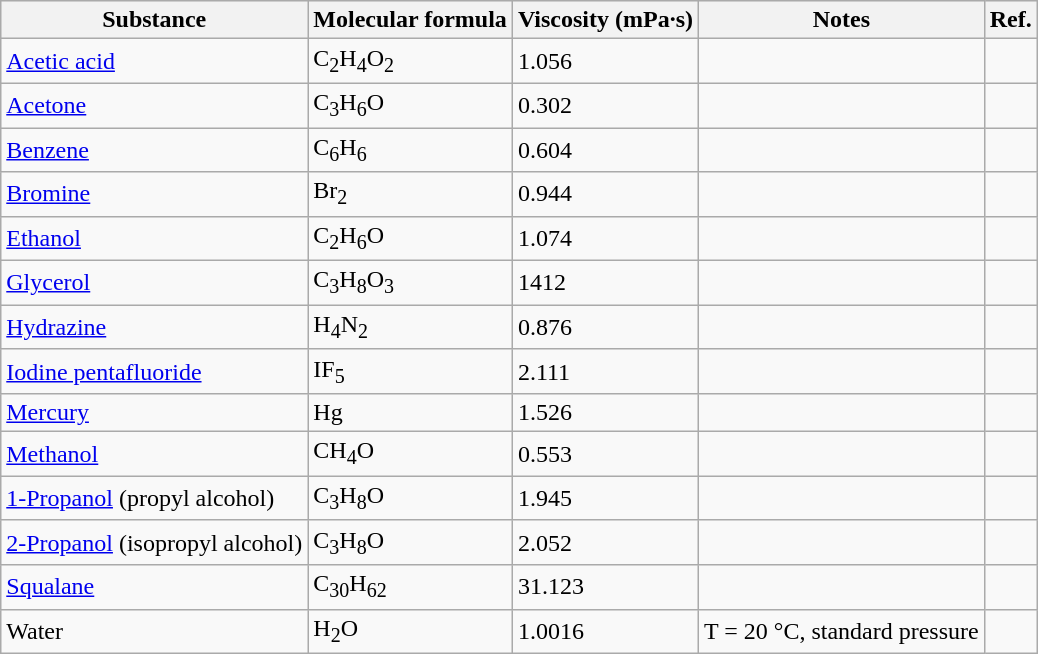<table class="wikitable sortable">
<tr style="background:#efefef;">
<th>Substance</th>
<th>Molecular formula</th>
<th>Viscosity (mPa·s)</th>
<th>Notes</th>
<th>Ref.</th>
</tr>
<tr>
<td><a href='#'>Acetic acid</a></td>
<td>C<sub>2</sub>H<sub>4</sub>O<sub>2</sub></td>
<td>1.056</td>
<td></td>
<td></td>
</tr>
<tr>
<td><a href='#'>Acetone</a></td>
<td>C<sub>3</sub>H<sub>6</sub>O</td>
<td>0.302</td>
<td></td>
<td></td>
</tr>
<tr>
<td><a href='#'>Benzene</a></td>
<td>C<sub>6</sub>H<sub>6</sub></td>
<td>0.604</td>
<td></td>
<td></td>
</tr>
<tr>
<td><a href='#'>Bromine</a></td>
<td>Br<sub>2</sub></td>
<td>0.944</td>
<td></td>
<td></td>
</tr>
<tr>
<td><a href='#'>Ethanol</a></td>
<td>C<sub>2</sub>H<sub>6</sub>O</td>
<td>1.074</td>
<td></td>
<td></td>
</tr>
<tr>
<td><a href='#'>Glycerol</a></td>
<td>C<sub>3</sub>H<sub>8</sub>O<sub>3</sub></td>
<td>1412</td>
<td></td>
<td></td>
</tr>
<tr>
<td><a href='#'>Hydrazine</a></td>
<td>H<sub>4</sub>N<sub>2</sub></td>
<td>0.876</td>
<td></td>
<td></td>
</tr>
<tr>
<td><a href='#'>Iodine pentafluoride</a></td>
<td>IF<sub>5</sub></td>
<td>2.111</td>
<td></td>
<td></td>
</tr>
<tr>
<td><a href='#'>Mercury</a></td>
<td>Hg</td>
<td>1.526</td>
<td></td>
<td></td>
</tr>
<tr>
<td><a href='#'>Methanol</a></td>
<td>CH<sub>4</sub>O</td>
<td>0.553</td>
<td></td>
<td></td>
</tr>
<tr>
<td><a href='#'>1-Propanol</a> (propyl alcohol)</td>
<td>C<sub>3</sub>H<sub>8</sub>O</td>
<td>1.945</td>
<td></td>
<td></td>
</tr>
<tr>
<td><a href='#'>2-Propanol</a> (isopropyl alcohol)</td>
<td>C<sub>3</sub>H<sub>8</sub>O</td>
<td>2.052</td>
<td></td>
<td></td>
</tr>
<tr>
<td><a href='#'>Squalane</a></td>
<td>C<sub>30</sub>H<sub>62</sub></td>
<td>31.123</td>
<td></td>
<td></td>
</tr>
<tr>
<td>Water</td>
<td>H<sub>2</sub>O</td>
<td>1.0016</td>
<td>T = 20 °C, standard pressure</td>
<td></td>
</tr>
</table>
